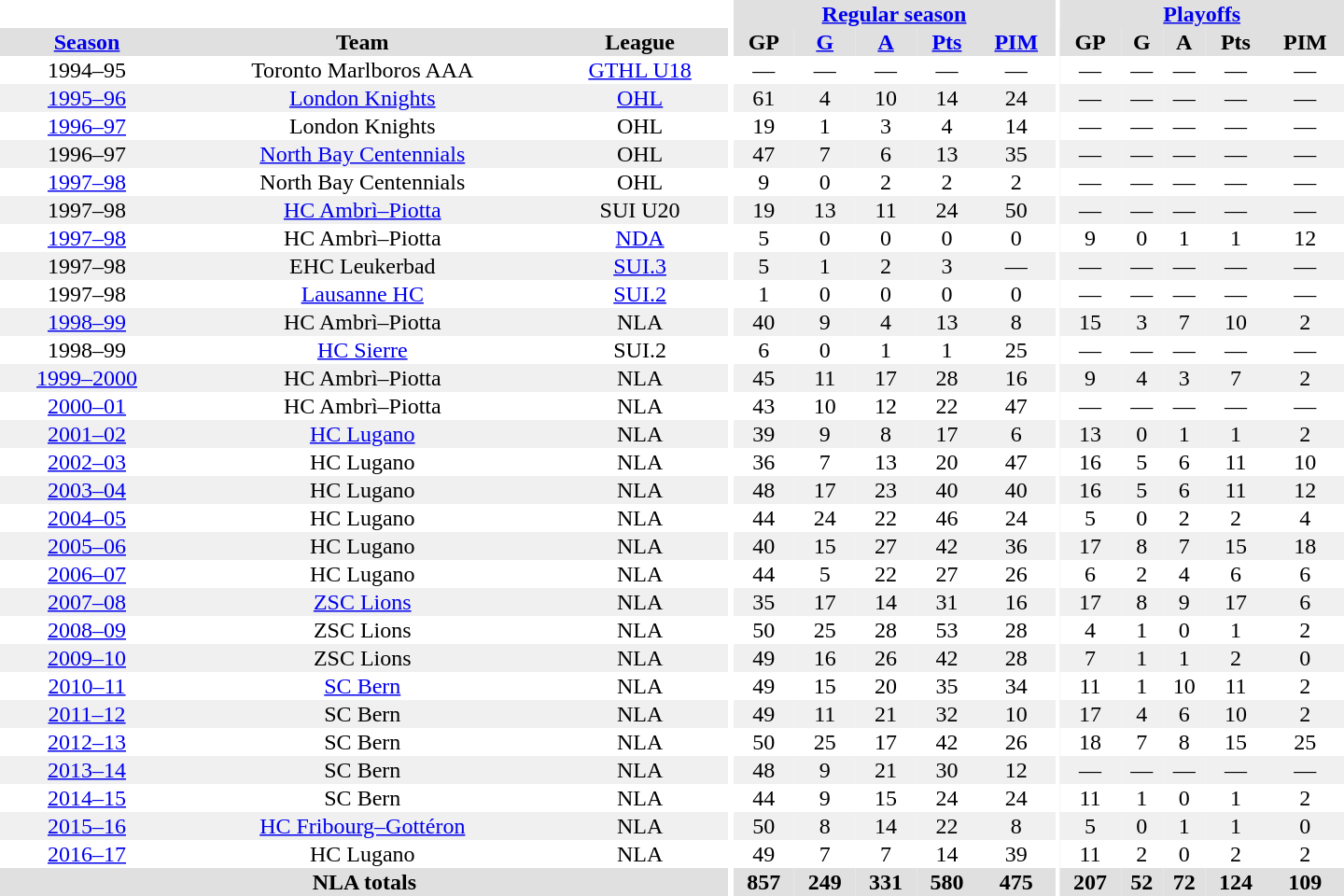<table border="0" cellpadding="1" cellspacing="0" style="text-align:center; width:60em">
<tr bgcolor="#e0e0e0">
<th colspan="3" bgcolor="#ffffff"></th>
<th rowspan="99" bgcolor="#ffffff"></th>
<th colspan="5"><a href='#'>Regular season</a></th>
<th rowspan="99" bgcolor="#ffffff"></th>
<th colspan="5"><a href='#'>Playoffs</a></th>
</tr>
<tr bgcolor="#e0e0e0">
<th><a href='#'>Season</a></th>
<th>Team</th>
<th>League</th>
<th>GP</th>
<th><a href='#'>G</a></th>
<th><a href='#'>A</a></th>
<th><a href='#'>Pts</a></th>
<th><a href='#'>PIM</a></th>
<th>GP</th>
<th>G</th>
<th>A</th>
<th>Pts</th>
<th>PIM</th>
</tr>
<tr>
<td>1994–95</td>
<td>Toronto Marlboros AAA</td>
<td><a href='#'>GTHL U18</a></td>
<td>—</td>
<td>—</td>
<td>—</td>
<td>—</td>
<td>—</td>
<td>—</td>
<td>—</td>
<td>—</td>
<td>—</td>
<td>—</td>
</tr>
<tr bgcolor="#f0f0f0">
<td><a href='#'>1995–96</a></td>
<td><a href='#'>London Knights</a></td>
<td><a href='#'>OHL</a></td>
<td>61</td>
<td>4</td>
<td>10</td>
<td>14</td>
<td>24</td>
<td>—</td>
<td>—</td>
<td>—</td>
<td>—</td>
<td>—</td>
</tr>
<tr>
<td><a href='#'>1996–97</a></td>
<td>London Knights</td>
<td>OHL</td>
<td>19</td>
<td>1</td>
<td>3</td>
<td>4</td>
<td>14</td>
<td>—</td>
<td>—</td>
<td>—</td>
<td>—</td>
<td>—</td>
</tr>
<tr bgcolor="#f0f0f0">
<td>1996–97</td>
<td><a href='#'>North Bay Centennials</a></td>
<td>OHL</td>
<td>47</td>
<td>7</td>
<td>6</td>
<td>13</td>
<td>35</td>
<td>—</td>
<td>—</td>
<td>—</td>
<td>—</td>
<td>—</td>
</tr>
<tr>
<td><a href='#'>1997–98</a></td>
<td>North Bay Centennials</td>
<td>OHL</td>
<td>9</td>
<td>0</td>
<td>2</td>
<td>2</td>
<td>2</td>
<td>—</td>
<td>—</td>
<td>—</td>
<td>—</td>
<td>—</td>
</tr>
<tr bgcolor="#f0f0f0">
<td>1997–98</td>
<td><a href='#'>HC Ambrì–Piotta</a></td>
<td>SUI U20</td>
<td>19</td>
<td>13</td>
<td>11</td>
<td>24</td>
<td>50</td>
<td>—</td>
<td>—</td>
<td>—</td>
<td>—</td>
<td>—</td>
</tr>
<tr>
<td><a href='#'>1997–98</a></td>
<td>HC Ambrì–Piotta</td>
<td><a href='#'>NDA</a></td>
<td>5</td>
<td>0</td>
<td>0</td>
<td>0</td>
<td>0</td>
<td>9</td>
<td>0</td>
<td>1</td>
<td>1</td>
<td>12</td>
</tr>
<tr bgcolor="#f0f0f0">
<td>1997–98</td>
<td>EHC Leukerbad</td>
<td><a href='#'>SUI.3</a></td>
<td>5</td>
<td>1</td>
<td>2</td>
<td>3</td>
<td>—</td>
<td>—</td>
<td>—</td>
<td>—</td>
<td>—</td>
<td>—</td>
</tr>
<tr>
<td>1997–98</td>
<td><a href='#'>Lausanne HC</a></td>
<td><a href='#'>SUI.2</a></td>
<td>1</td>
<td>0</td>
<td>0</td>
<td>0</td>
<td>0</td>
<td>—</td>
<td>—</td>
<td>—</td>
<td>—</td>
<td>—</td>
</tr>
<tr bgcolor="#f0f0f0">
<td><a href='#'>1998–99</a></td>
<td>HC Ambrì–Piotta</td>
<td>NLA</td>
<td>40</td>
<td>9</td>
<td>4</td>
<td>13</td>
<td>8</td>
<td>15</td>
<td>3</td>
<td>7</td>
<td>10</td>
<td>2</td>
</tr>
<tr>
<td>1998–99</td>
<td><a href='#'>HC Sierre</a></td>
<td>SUI.2</td>
<td>6</td>
<td>0</td>
<td>1</td>
<td>1</td>
<td>25</td>
<td>—</td>
<td>—</td>
<td>—</td>
<td>—</td>
<td>—</td>
</tr>
<tr bgcolor="#f0f0f0">
<td><a href='#'>1999–2000</a></td>
<td>HC Ambrì–Piotta</td>
<td>NLA</td>
<td>45</td>
<td>11</td>
<td>17</td>
<td>28</td>
<td>16</td>
<td>9</td>
<td>4</td>
<td>3</td>
<td>7</td>
<td>2</td>
</tr>
<tr>
<td><a href='#'>2000–01</a></td>
<td>HC Ambrì–Piotta</td>
<td>NLA</td>
<td>43</td>
<td>10</td>
<td>12</td>
<td>22</td>
<td>47</td>
<td>—</td>
<td>—</td>
<td>—</td>
<td>—</td>
<td>—</td>
</tr>
<tr bgcolor="#f0f0f0">
<td><a href='#'>2001–02</a></td>
<td><a href='#'>HC Lugano</a></td>
<td>NLA</td>
<td>39</td>
<td>9</td>
<td>8</td>
<td>17</td>
<td>6</td>
<td>13</td>
<td>0</td>
<td>1</td>
<td>1</td>
<td>2</td>
</tr>
<tr>
<td><a href='#'>2002–03</a></td>
<td>HC Lugano</td>
<td>NLA</td>
<td>36</td>
<td>7</td>
<td>13</td>
<td>20</td>
<td>47</td>
<td>16</td>
<td>5</td>
<td>6</td>
<td>11</td>
<td>10</td>
</tr>
<tr bgcolor="#f0f0f0">
<td><a href='#'>2003–04</a></td>
<td>HC Lugano</td>
<td>NLA</td>
<td>48</td>
<td>17</td>
<td>23</td>
<td>40</td>
<td>40</td>
<td>16</td>
<td>5</td>
<td>6</td>
<td>11</td>
<td>12</td>
</tr>
<tr>
<td><a href='#'>2004–05</a></td>
<td>HC Lugano</td>
<td>NLA</td>
<td>44</td>
<td>24</td>
<td>22</td>
<td>46</td>
<td>24</td>
<td>5</td>
<td>0</td>
<td>2</td>
<td>2</td>
<td>4</td>
</tr>
<tr bgcolor="#f0f0f0">
<td><a href='#'>2005–06</a></td>
<td>HC Lugano</td>
<td>NLA</td>
<td>40</td>
<td>15</td>
<td>27</td>
<td>42</td>
<td>36</td>
<td>17</td>
<td>8</td>
<td>7</td>
<td>15</td>
<td>18</td>
</tr>
<tr>
<td><a href='#'>2006–07</a></td>
<td>HC Lugano</td>
<td>NLA</td>
<td>44</td>
<td>5</td>
<td>22</td>
<td>27</td>
<td>26</td>
<td>6</td>
<td>2</td>
<td>4</td>
<td>6</td>
<td>6</td>
</tr>
<tr bgcolor="#f0f0f0">
<td><a href='#'>2007–08</a></td>
<td><a href='#'>ZSC Lions</a></td>
<td>NLA</td>
<td>35</td>
<td>17</td>
<td>14</td>
<td>31</td>
<td>16</td>
<td>17</td>
<td>8</td>
<td>9</td>
<td>17</td>
<td>6</td>
</tr>
<tr>
<td><a href='#'>2008–09</a></td>
<td>ZSC Lions</td>
<td>NLA</td>
<td>50</td>
<td>25</td>
<td>28</td>
<td>53</td>
<td>28</td>
<td>4</td>
<td>1</td>
<td>0</td>
<td>1</td>
<td>2</td>
</tr>
<tr bgcolor="#f0f0f0">
<td><a href='#'>2009–10</a></td>
<td>ZSC Lions</td>
<td>NLA</td>
<td>49</td>
<td>16</td>
<td>26</td>
<td>42</td>
<td>28</td>
<td>7</td>
<td>1</td>
<td>1</td>
<td>2</td>
<td>0</td>
</tr>
<tr>
<td><a href='#'>2010–11</a></td>
<td><a href='#'>SC Bern</a></td>
<td>NLA</td>
<td>49</td>
<td>15</td>
<td>20</td>
<td>35</td>
<td>34</td>
<td>11</td>
<td>1</td>
<td>10</td>
<td>11</td>
<td>2</td>
</tr>
<tr bgcolor="#f0f0f0">
<td><a href='#'>2011–12</a></td>
<td>SC Bern</td>
<td>NLA</td>
<td>49</td>
<td>11</td>
<td>21</td>
<td>32</td>
<td>10</td>
<td>17</td>
<td>4</td>
<td>6</td>
<td>10</td>
<td>2</td>
</tr>
<tr>
<td><a href='#'>2012–13</a></td>
<td>SC Bern</td>
<td>NLA</td>
<td>50</td>
<td>25</td>
<td>17</td>
<td>42</td>
<td>26</td>
<td>18</td>
<td>7</td>
<td>8</td>
<td>15</td>
<td>25</td>
</tr>
<tr bgcolor="#f0f0f0">
<td><a href='#'>2013–14</a></td>
<td>SC Bern</td>
<td>NLA</td>
<td>48</td>
<td>9</td>
<td>21</td>
<td>30</td>
<td>12</td>
<td>—</td>
<td>—</td>
<td>—</td>
<td>—</td>
<td>—</td>
</tr>
<tr>
<td><a href='#'>2014–15</a></td>
<td>SC Bern</td>
<td>NLA</td>
<td>44</td>
<td>9</td>
<td>15</td>
<td>24</td>
<td>24</td>
<td>11</td>
<td>1</td>
<td>0</td>
<td>1</td>
<td>2</td>
</tr>
<tr bgcolor="#f0f0f0">
<td><a href='#'>2015–16</a></td>
<td><a href='#'>HC Fribourg–Gottéron</a></td>
<td>NLA</td>
<td>50</td>
<td>8</td>
<td>14</td>
<td>22</td>
<td>8</td>
<td>5</td>
<td>0</td>
<td>1</td>
<td>1</td>
<td>0</td>
</tr>
<tr>
<td><a href='#'>2016–17</a></td>
<td>HC Lugano</td>
<td>NLA</td>
<td>49</td>
<td>7</td>
<td>7</td>
<td>14</td>
<td>39</td>
<td>11</td>
<td>2</td>
<td>0</td>
<td>2</td>
<td>2</td>
</tr>
<tr bgcolor="#e0e0e0">
<th colspan="3">NLA totals</th>
<th>857</th>
<th>249</th>
<th>331</th>
<th>580</th>
<th>475</th>
<th>207</th>
<th>52</th>
<th>72</th>
<th>124</th>
<th>109</th>
</tr>
</table>
